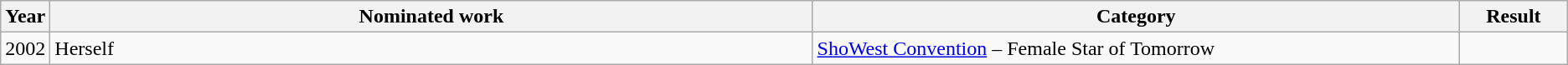<table class=wikitable>
<tr>
<th scope="col" style="width:1em;">Year</th>
<th scope="col" style="width:39em;">Nominated work</th>
<th scope="col" style="width:33em;">Category</th>
<th scope="col" style="width:5em;">Result</th>
</tr>
<tr>
<td>2002</td>
<td>Herself</td>
<td><a href='#'>ShoWest Convention</a> – Female Star of Tomorrow</td>
<td></td>
</tr>
</table>
